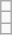<table class="wikitable">
<tr>
<td></td>
</tr>
<tr>
<td></td>
</tr>
<tr>
<td></td>
</tr>
</table>
